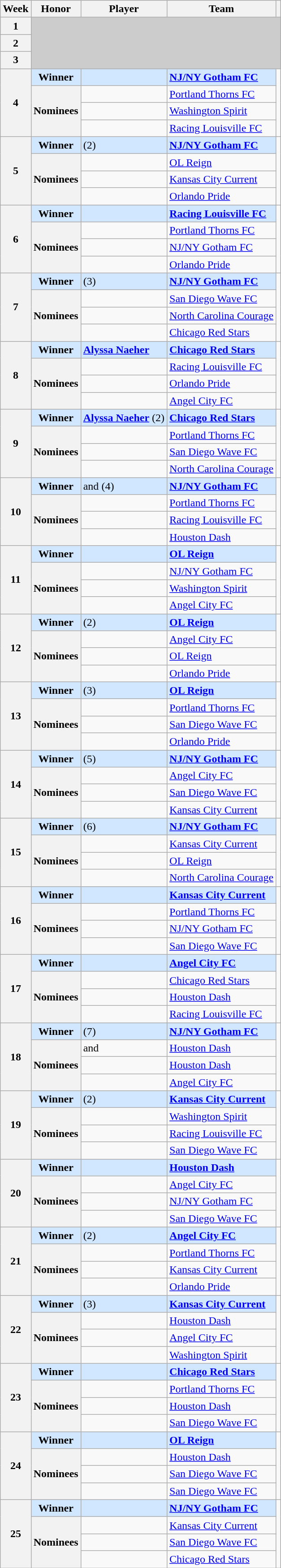<table class="wikitable sortable">
<tr>
<th scope="col">Week</th>
<th scope="col">Honor</th>
<th scope="col">Player</th>
<th scope="col">Team</th>
<th scope="col"></th>
</tr>
<tr style="background:#ccc;">
<th scope="row">1</th>
<td rowspan=3 colspan=4></td>
</tr>
<tr>
<th scope="row">2</th>
</tr>
<tr>
<th scope="row">3</th>
</tr>
<tr>
<th rowspan=4 scope="rowgroup">4</th>
<th scope="row" style="background:#d0e7ff;">Winner</th>
<td style="background:#d0e7ff;"> <strong></strong></td>
<td style="background:#d0e7ff;"><strong><a href='#'>NJ/NY Gotham FC</a></strong></td>
<td rowspan=4></td>
</tr>
<tr>
<th rowspan=3 scope="rowgroup">Nominees</th>
<td> </td>
<td><a href='#'>Portland Thorns FC</a></td>
</tr>
<tr>
<td> </td>
<td><a href='#'>Washington Spirit</a></td>
</tr>
<tr>
<td> </td>
<td><a href='#'>Racing Louisville FC</a></td>
</tr>
<tr>
<th rowspan=4 scope="rowgroup">5</th>
<th scope="row" style="background:#d0e7ff;">Winner</th>
<td style="background:#d0e7ff;"> <strong></strong> (2)</td>
<td style="background:#d0e7ff;"><strong><a href='#'>NJ/NY Gotham FC</a></strong></td>
<td rowspan=4></td>
</tr>
<tr>
<th rowspan=3 scope="rowgroup">Nominees</th>
<td> </td>
<td><a href='#'>OL Reign</a></td>
</tr>
<tr>
<td> </td>
<td><a href='#'>Kansas City Current</a></td>
</tr>
<tr>
<td> </td>
<td><a href='#'>Orlando Pride</a></td>
</tr>
<tr>
<th rowspan=4 scope="rowgroup">6</th>
<th scope="row" style="background:#d0e7ff;">Winner</th>
<td style="background:#d0e7ff;"> <strong></strong></td>
<td style="background:#d0e7ff;"><strong><a href='#'>Racing Louisville FC</a></strong></td>
<td rowspan=4></td>
</tr>
<tr>
<th rowspan=3 scope="rowgroup">Nominees</th>
<td> </td>
<td><a href='#'>Portland Thorns FC</a></td>
</tr>
<tr>
<td> </td>
<td><a href='#'>NJ/NY Gotham FC</a></td>
</tr>
<tr>
<td> </td>
<td><a href='#'>Orlando Pride</a></td>
</tr>
<tr>
<th rowspan=4 scope="rowgroup">7</th>
<th scope="row" style="background:#d0e7ff;">Winner</th>
<td style="background:#d0e7ff;"> <strong></strong> (3)</td>
<td style="background:#d0e7ff;"><strong><a href='#'>NJ/NY Gotham FC</a></strong></td>
<td rowspan=4></td>
</tr>
<tr>
<th rowspan=3 scope="rowgroup">Nominees</th>
<td> </td>
<td><a href='#'>San Diego Wave FC</a></td>
</tr>
<tr>
<td> </td>
<td><a href='#'>North Carolina Courage</a></td>
</tr>
<tr>
<td> </td>
<td><a href='#'>Chicago Red Stars</a></td>
</tr>
<tr>
<th rowspan=4 scope="rowgroup">8</th>
<th scope="row" style="background:#d0e7ff;">Winner</th>
<td style="background:#d0e7ff;"> <strong><a href='#'>Alyssa Naeher</a></strong></td>
<td style="background:#d0e7ff;"><strong><a href='#'>Chicago Red Stars</a></strong></td>
<td rowspan=4></td>
</tr>
<tr>
<th rowspan=3 scope="rowgroup">Nominees</th>
<td> </td>
<td><a href='#'>Racing Louisville FC</a></td>
</tr>
<tr>
<td> </td>
<td><a href='#'>Orlando Pride</a></td>
</tr>
<tr>
<td> </td>
<td><a href='#'>Angel City FC</a></td>
</tr>
<tr>
<th rowspan=4 scope="rowgroup">9</th>
<th scope="row" style="background:#d0e7ff;">Winner</th>
<td style="background:#d0e7ff;"> <strong><a href='#'>Alyssa Naeher</a></strong> (2)</td>
<td style="background:#d0e7ff;"><strong><a href='#'>Chicago Red Stars</a></strong></td>
<td rowspan=4></td>
</tr>
<tr>
<th rowspan=3 scope="rowgroup">Nominees</th>
<td> </td>
<td><a href='#'>Portland Thorns FC</a></td>
</tr>
<tr>
<td> </td>
<td><a href='#'>San Diego Wave FC</a></td>
</tr>
<tr>
<td> </td>
<td><a href='#'>North Carolina Courage</a></td>
</tr>
<tr>
<th rowspan=4 scope="rowgroup">10</th>
<th scope=row scope="row" style="background:#d0e7ff;">Winner</th>
<td style="background:#d0e7ff;"> <strong></strong> and  <strong></strong> (4)</td>
<td scope=row style="background:#d0e7ff;"><strong><a href='#'>NJ/NY Gotham FC</a></strong></td>
<td rowspan=4></td>
</tr>
<tr>
<th rowspan=3 scope="rowgroup">Nominees</th>
<td> </td>
<td><a href='#'>Portland Thorns FC</a></td>
</tr>
<tr>
<td> </td>
<td><a href='#'>Racing Louisville FC</a></td>
</tr>
<tr>
<td> </td>
<td><a href='#'>Houston Dash</a></td>
</tr>
<tr>
<th rowspan=4 scope="row">11</th>
<th scope="row" style="background:#d0e7ff;">Winner</th>
<td style="background:#d0e7ff;"> <strong></strong></td>
<td style="background:#d0e7ff;"><strong><a href='#'>OL Reign</a></strong></td>
<td rowspan=4></td>
</tr>
<tr>
<th rowspan=3 scope="rowgroup">Nominees</th>
<td> </td>
<td><a href='#'>NJ/NY Gotham FC</a></td>
</tr>
<tr>
<td> </td>
<td><a href='#'>Washington Spirit</a></td>
</tr>
<tr>
<td> </td>
<td><a href='#'>Angel City FC</a></td>
</tr>
<tr>
<th rowspan=4 scope="row">12</th>
<th scope="row" style="background:#d0e7ff;">Winner</th>
<td style="background:#d0e7ff;"> <strong></strong> (2)</td>
<td style="background:#d0e7ff;"><strong><a href='#'>OL Reign</a></strong></td>
<td rowspan=4></td>
</tr>
<tr>
<th rowspan=3 scope="rowgroup">Nominees</th>
<td> </td>
<td><a href='#'>Angel City FC</a></td>
</tr>
<tr>
<td> </td>
<td><a href='#'>OL Reign</a></td>
</tr>
<tr>
<td> </td>
<td><a href='#'>Orlando Pride</a></td>
</tr>
<tr>
<th rowspan=4 scope="row">13</th>
<th scope="row" style="background:#d0e7ff;">Winner</th>
<td style="background:#d0e7ff;"> <strong></strong> (3)</td>
<td style="background:#d0e7ff;"><strong><a href='#'>OL Reign</a></strong></td>
<td rowspan=4></td>
</tr>
<tr>
<th rowspan=3 scope="rowgroup">Nominees</th>
<td> </td>
<td><a href='#'>Portland Thorns FC</a></td>
</tr>
<tr>
<td> </td>
<td><a href='#'>San Diego Wave FC</a></td>
</tr>
<tr>
<td> </td>
<td><a href='#'>Orlando Pride</a></td>
</tr>
<tr>
<th rowspan=4 scope="row">14</th>
<th scope="row" style="background:#d0e7ff;">Winner</th>
<td style="background:#d0e7ff;"> <strong></strong> (5)</td>
<td style="background:#d0e7ff;"><strong><a href='#'>NJ/NY Gotham FC</a></strong></td>
<td rowspan=4></td>
</tr>
<tr>
<th rowspan=3 scope="rowgroup">Nominees</th>
<td> </td>
<td><a href='#'>Angel City FC</a></td>
</tr>
<tr>
<td> </td>
<td><a href='#'>San Diego Wave FC</a></td>
</tr>
<tr>
<td> </td>
<td><a href='#'>Kansas City Current</a></td>
</tr>
<tr>
<th rowspan=4 scope="row">15</th>
<th scope="row" style="background:#d0e7ff;">Winner</th>
<td style="background:#d0e7ff;"> <strong></strong> (6)</td>
<td style="background:#d0e7ff;"><strong><a href='#'>NJ/NY Gotham FC</a></strong></td>
<td rowspan=4></td>
</tr>
<tr>
<th rowspan=3 scope="rowgroup">Nominees</th>
<td> </td>
<td><a href='#'>Kansas City Current</a></td>
</tr>
<tr>
<td> </td>
<td><a href='#'>OL Reign</a></td>
</tr>
<tr>
<td> </td>
<td><a href='#'>North Carolina Courage</a></td>
</tr>
<tr>
<th rowspan=4 scope="row">16</th>
<th scope="row" style="background:#d0e7ff;">Winner</th>
<td style="background:#d0e7ff;"> <strong></strong></td>
<td style="background:#d0e7ff;"><strong><a href='#'>Kansas City Current</a></strong></td>
<td rowspan=4></td>
</tr>
<tr>
<th rowspan=3 scope="rowgroup">Nominees</th>
<td> </td>
<td><a href='#'>Portland Thorns FC</a></td>
</tr>
<tr>
<td> </td>
<td><a href='#'>NJ/NY Gotham FC</a></td>
</tr>
<tr>
<td> </td>
<td><a href='#'>San Diego Wave FC</a></td>
</tr>
<tr>
<th rowspan=4 scope="row">17</th>
<th scope="row" style="background:#d0e7ff;">Winner</th>
<td style="background:#d0e7ff;"> <strong></strong></td>
<td style="background:#d0e7ff;"><strong><a href='#'>Angel City FC</a></strong></td>
<td rowspan=4></td>
</tr>
<tr>
<th rowspan=3 scope="rowgroup">Nominees</th>
<td> </td>
<td><a href='#'>Chicago Red Stars</a></td>
</tr>
<tr>
<td> </td>
<td><a href='#'>Houston Dash</a></td>
</tr>
<tr>
<td> </td>
<td><a href='#'>Racing Louisville FC</a></td>
</tr>
<tr>
<th rowspan=4 scope="row">18</th>
<th scope="row" style="background:#d0e7ff;">Winner</th>
<td style="background:#d0e7ff;"> <strong></strong> (7)</td>
<td style="background:#d0e7ff;"><strong><a href='#'>NJ/NY Gotham FC</a></strong></td>
<td rowspan=4></td>
</tr>
<tr>
<th rowspan=3 scope="rowgroup">Nominees</th>
<td>  and  </td>
<td><a href='#'>Houston Dash</a></td>
</tr>
<tr>
<td> </td>
<td><a href='#'>Houston Dash</a></td>
</tr>
<tr>
<td> </td>
<td><a href='#'>Angel City FC</a></td>
</tr>
<tr>
<th rowspan=4 scope="row">19</th>
<th scope="row" style="background:#d0e7ff;">Winner</th>
<td style="background:#d0e7ff;"> <strong></strong> (2)</td>
<td style="background:#d0e7ff;"><strong><a href='#'>Kansas City Current</a></strong></td>
<td rowspan=4></td>
</tr>
<tr>
<th rowspan=3 scope="rowgroup">Nominees</th>
<td> </td>
<td><a href='#'>Washington Spirit</a></td>
</tr>
<tr>
<td> </td>
<td><a href='#'>Racing Louisville FC</a></td>
</tr>
<tr>
<td> </td>
<td><a href='#'>San Diego Wave FC</a></td>
</tr>
<tr>
<th rowspan=4 scope="row">20</th>
<th scope="row" style="background:#d0e7ff;">Winner</th>
<td style="background:#d0e7ff;"> <strong></strong></td>
<td style="background:#d0e7ff;"><strong><a href='#'>Houston Dash</a></strong></td>
<td rowspan=4></td>
</tr>
<tr>
<th rowspan=3 scope="rowgroup">Nominees</th>
<td> </td>
<td><a href='#'>Angel City FC</a></td>
</tr>
<tr>
<td> </td>
<td><a href='#'>NJ/NY Gotham FC</a></td>
</tr>
<tr>
<td> </td>
<td><a href='#'>San Diego Wave FC</a></td>
</tr>
<tr>
<th rowspan=4 scope="row">21</th>
<th scope="row" style="background:#d0e7ff;">Winner</th>
<td style="background:#d0e7ff;"> <strong></strong> (2)</td>
<td style="background:#d0e7ff;"><strong><a href='#'>Angel City FC</a></strong></td>
<td rowspan=4></td>
</tr>
<tr>
<th rowspan=3 scope="rowgroup">Nominees</th>
<td> </td>
<td><a href='#'>Portland Thorns FC</a></td>
</tr>
<tr>
<td> </td>
<td><a href='#'>Kansas City Current</a></td>
</tr>
<tr>
<td> </td>
<td><a href='#'>Orlando Pride</a></td>
</tr>
<tr>
<th rowspan=4 scope="row">22</th>
<th scope="row" style="background:#d0e7ff;">Winner</th>
<td style="background:#d0e7ff;"> <strong></strong> (3)</td>
<td style="background:#d0e7ff;"><strong><a href='#'>Kansas City Current</a></strong></td>
<td rowspan=4></td>
</tr>
<tr>
<th rowspan=3 scope="rowgroup">Nominees</th>
<td> </td>
<td><a href='#'>Houston Dash</a></td>
</tr>
<tr>
<td> </td>
<td><a href='#'>Angel City FC</a></td>
</tr>
<tr>
<td> </td>
<td><a href='#'>Washington Spirit</a></td>
</tr>
<tr>
<th rowspan=4 scope="row">23</th>
<th scope="row" style="background:#d0e7ff;">Winner</th>
<td style="background:#d0e7ff;"> <strong></strong></td>
<td style="background:#d0e7ff;"><strong><a href='#'>Chicago Red Stars</a></strong></td>
<td rowspan=4></td>
</tr>
<tr>
<th rowspan=3 scope="rowgroup">Nominees</th>
<td> </td>
<td><a href='#'>Portland Thorns FC</a></td>
</tr>
<tr>
<td> </td>
<td><a href='#'>Houston Dash</a></td>
</tr>
<tr>
<td> </td>
<td><a href='#'>San Diego Wave FC</a></td>
</tr>
<tr>
<th rowspan=4 scope="row">24</th>
<th scope="row" style="background:#d0e7ff;">Winner</th>
<td style="background:#d0e7ff;"> <strong></strong></td>
<td style="background:#d0e7ff;"><strong><a href='#'>OL Reign</a></strong></td>
<td rowspan=4></td>
</tr>
<tr>
<th rowspan=3 scope="rowgroup">Nominees</th>
<td> </td>
<td><a href='#'>Houston Dash</a></td>
</tr>
<tr>
<td> </td>
<td><a href='#'>San Diego Wave FC</a></td>
</tr>
<tr>
<td> </td>
<td><a href='#'>San Diego Wave FC</a></td>
</tr>
<tr>
<th rowspan=4 scope="row">25</th>
<th scope="row" style="background:#d0e7ff;">Winner</th>
<td style="background:#d0e7ff;"> <strong></strong></td>
<td style="background:#d0e7ff;"><strong><a href='#'>NJ/NY Gotham FC</a></strong></td>
<td rowspan=4></td>
</tr>
<tr>
<th rowspan=3 scope="rowgroup">Nominees</th>
<td> </td>
<td><a href='#'>Kansas City Current</a></td>
</tr>
<tr>
<td> </td>
<td><a href='#'>San Diego Wave FC</a></td>
</tr>
<tr>
<td> </td>
<td><a href='#'>Chicago Red Stars</a></td>
</tr>
</table>
